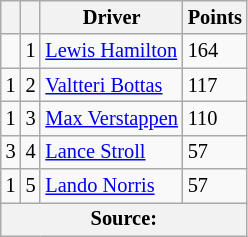<table class="wikitable" style="font-size: 85%;">
<tr>
<th scope="col"></th>
<th scope="col"></th>
<th scope="col">Driver</th>
<th scope="col">Points</th>
</tr>
<tr>
<td align="left"></td>
<td align="center">1</td>
<td data-sort-value="ham"> <a href='#'>Lewis Hamilton</a></td>
<td align="left">164</td>
</tr>
<tr>
<td align="left"> 1</td>
<td align="center">2</td>
<td> <a href='#'>Valtteri Bottas</a></td>
<td align="left">117</td>
</tr>
<tr>
<td align="left"> 1</td>
<td align="center">3</td>
<td> <a href='#'>Max Verstappen</a></td>
<td align="left">110</td>
</tr>
<tr>
<td align="left"> 3</td>
<td align="center">4</td>
<td> <a href='#'>Lance Stroll</a></td>
<td align="left">57</td>
</tr>
<tr>
<td align="left"> 1</td>
<td align="center">5</td>
<td> <a href='#'>Lando Norris</a></td>
<td align="left">57</td>
</tr>
<tr>
<th colspan=4>Source:</th>
</tr>
</table>
